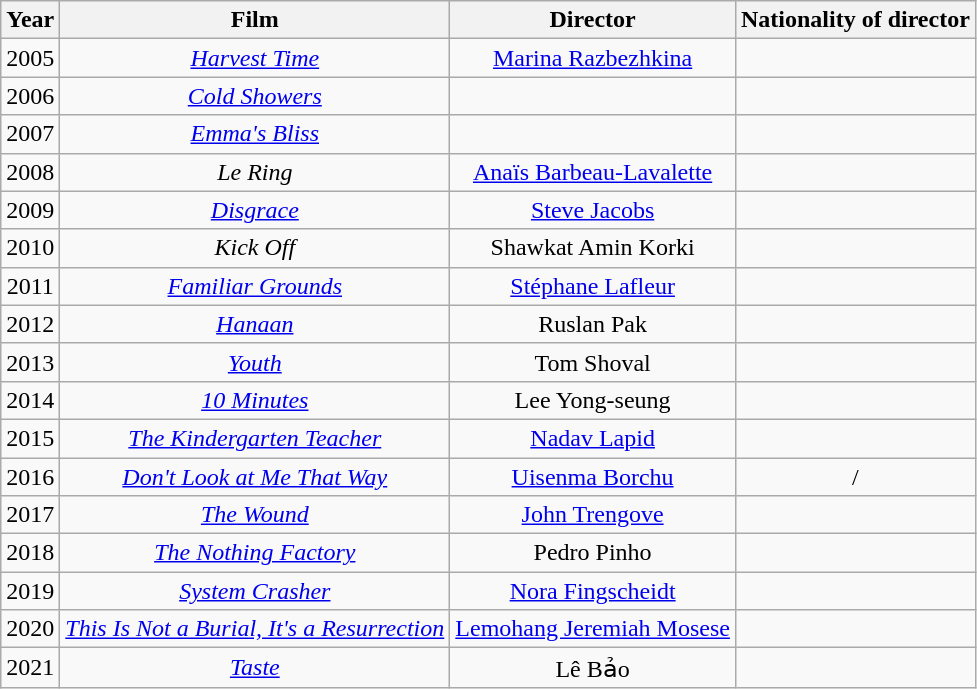<table class="sortable wikitable" style="text-align:center">
<tr>
<th>Year</th>
<th>Film</th>
<th>Director</th>
<th>Nationality of director</th>
</tr>
<tr>
<td>2005</td>
<td><em><a href='#'>Harvest Time</a></em></td>
<td><a href='#'>Marina Razbezhkina</a></td>
<td></td>
</tr>
<tr>
<td>2006</td>
<td><em><a href='#'>Cold Showers</a></em></td>
<td></td>
<td></td>
</tr>
<tr>
<td>2007</td>
<td><em><a href='#'>Emma's Bliss</a></em></td>
<td></td>
<td></td>
</tr>
<tr>
<td>2008</td>
<td><em>Le Ring</em></td>
<td><a href='#'>Anaïs Barbeau-Lavalette</a></td>
<td></td>
</tr>
<tr>
<td>2009</td>
<td><em><a href='#'>Disgrace</a></em></td>
<td><a href='#'>Steve Jacobs</a></td>
<td></td>
</tr>
<tr>
<td>2010</td>
<td><em>Kick Off</em></td>
<td>Shawkat Amin Korki</td>
<td></td>
</tr>
<tr>
<td>2011</td>
<td><em><a href='#'>Familiar Grounds</a></em></td>
<td><a href='#'>Stéphane Lafleur</a></td>
<td></td>
</tr>
<tr>
<td>2012</td>
<td><em><a href='#'>Hanaan</a></em></td>
<td>Ruslan Pak</td>
<td></td>
</tr>
<tr>
<td>2013</td>
<td><em><a href='#'>Youth</a></em></td>
<td>Tom Shoval</td>
<td></td>
</tr>
<tr>
<td>2014</td>
<td><em><a href='#'>10 Minutes</a></em></td>
<td>Lee Yong-seung</td>
<td></td>
</tr>
<tr>
<td>2015</td>
<td><em><a href='#'>The Kindergarten Teacher</a></em></td>
<td><a href='#'>Nadav Lapid</a></td>
<td></td>
</tr>
<tr>
<td>2016</td>
<td><em><a href='#'>Don't Look at Me That Way</a></em></td>
<td><a href='#'>Uisenma Borchu</a></td>
<td>/</td>
</tr>
<tr>
<td>2017</td>
<td><em><a href='#'>The Wound</a></em></td>
<td><a href='#'>John Trengove</a></td>
<td></td>
</tr>
<tr>
<td>2018</td>
<td><em><a href='#'>The Nothing Factory</a></em></td>
<td>Pedro Pinho</td>
<td></td>
</tr>
<tr>
<td>2019</td>
<td><em><a href='#'>System Crasher</a></em></td>
<td><a href='#'>Nora Fingscheidt</a></td>
<td></td>
</tr>
<tr>
<td>2020</td>
<td><em><a href='#'>This Is Not a Burial, It's a Resurrection</a></em></td>
<td><a href='#'>Lemohang Jeremiah Mosese</a></td>
<td></td>
</tr>
<tr>
<td>2021</td>
<td><em><a href='#'>Taste</a></em></td>
<td>Lê Bảo</td>
<td></td>
</tr>
</table>
